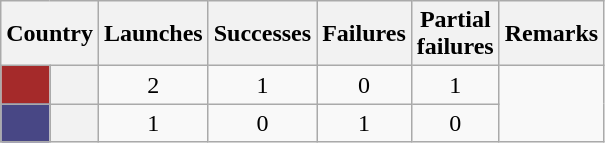<table class="wikitable" style="text-align:center;">
<tr>
<th scope=col colspan=2>Country</th>
<th scope=col>Launches</th>
<th scope=col>Successes</th>
<th scope=col>Failures</th>
<th scope=col>Partial<br>failures</th>
<th scope=col>Remarks</th>
</tr>
<tr>
<th scope=row style="background:#a52a2a;"></th>
<th style="text-align:left;"></th>
<td>2</td>
<td>1</td>
<td>0</td>
<td>1</td>
</tr>
<tr>
<th scope=row style="background:#484785;"></th>
<th style="text-align:left;"></th>
<td>1</td>
<td>0</td>
<td>1</td>
<td>0</td>
</tr>
</table>
